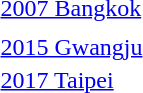<table>
<tr>
<td> <a href='#'>2007 Bangkok</a></td>
<td></td>
<td></td>
<td></td>
</tr>
<tr>
<td></td>
<td></td>
<td></td>
<td></td>
</tr>
<tr>
<td> <a href='#'>2015 Gwangju</a></td>
<td></td>
<td></td>
<td></td>
</tr>
<tr>
<td> <a href='#'>2017 Taipei</a></td>
<td></td>
<td></td>
<td></td>
</tr>
</table>
